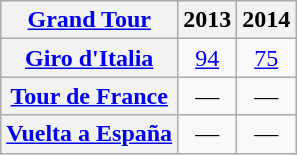<table class="wikitable plainrowheaders">
<tr>
<th scope="col"><a href='#'>Grand Tour</a></th>
<th scope="col">2013</th>
<th scope="col">2014</th>
</tr>
<tr style="text-align:center;">
<th scope="row"> <a href='#'>Giro d'Italia</a></th>
<td><a href='#'>94</a></td>
<td><a href='#'>75</a></td>
</tr>
<tr style="text-align:center;">
<th scope="row"> <a href='#'>Tour de France</a></th>
<td>—</td>
<td>—</td>
</tr>
<tr style="text-align:center;">
<th scope="row"> <a href='#'>Vuelta a España</a></th>
<td>—</td>
<td>—</td>
</tr>
</table>
